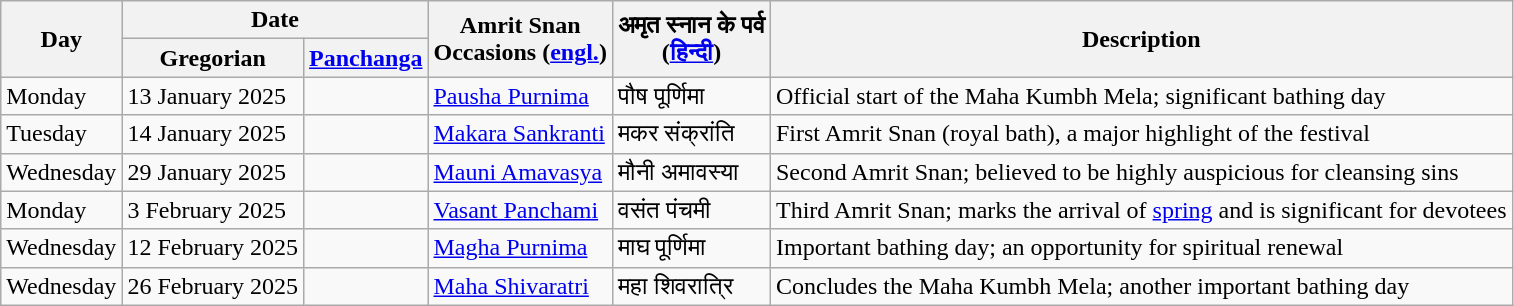<table class="wikitable">
<tr>
<th rowspan="2">Day</th>
<th colspan="2">Date</th>
<th rowspan="2">Amrit Snan<br>Occasions (<a href='#'>engl.</a>)</th>
<th rowspan="2">अमृत स्नान के पर्व<br>(<a href='#'>हिन्दी</a>)</th>
<th rowspan="2">Description</th>
</tr>
<tr>
<th>Gregorian</th>
<th><a href='#'>Panchanga</a></th>
</tr>
<tr>
<td>Monday</td>
<td>13 January 2025</td>
<td></td>
<td><a href='#'>Pausha Purnima</a></td>
<td>पौष पूर्णिमा</td>
<td>Official start of the Maha Kumbh Mela; significant bathing day</td>
</tr>
<tr>
<td>Tuesday</td>
<td>14 January 2025</td>
<td></td>
<td><a href='#'>Makara Sankranti</a></td>
<td>मकर संक्रांति</td>
<td>First Amrit Snan (royal bath), a major highlight of the festival</td>
</tr>
<tr>
<td>Wednesday</td>
<td>29 January 2025</td>
<td></td>
<td><a href='#'>Mauni Amavasya</a></td>
<td>मौनी अमावस्या</td>
<td>Second Amrit Snan; believed to be highly auspicious for cleansing sins</td>
</tr>
<tr>
<td>Monday</td>
<td>3 February 2025</td>
<td></td>
<td><a href='#'>Vasant Panchami</a></td>
<td>वसंत पंचमी</td>
<td>Third Amrit Snan; marks the arrival of <a href='#'>spring</a> and is significant for devotees</td>
</tr>
<tr>
<td>Wednesday</td>
<td>12 February 2025</td>
<td></td>
<td><a href='#'>Magha Purnima</a></td>
<td>माघ पूर्णिमा</td>
<td>Important bathing day; an opportunity for spiritual renewal</td>
</tr>
<tr>
<td>Wednesday</td>
<td>26 February 2025</td>
<td></td>
<td><a href='#'>Maha Shivaratri</a></td>
<td>महा शिवरात्रि</td>
<td>Concludes the Maha Kumbh Mela; another important bathing day</td>
</tr>
</table>
